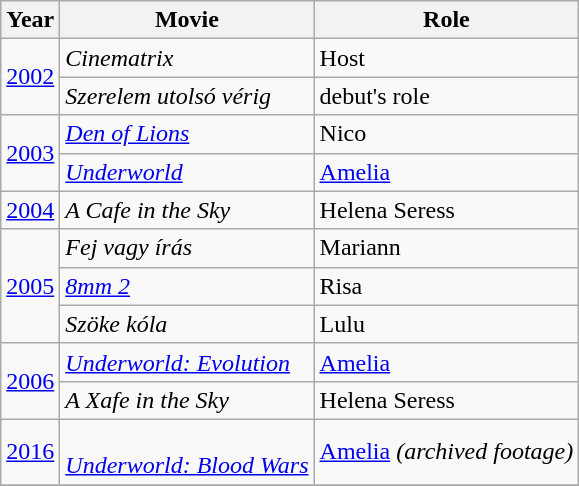<table class="wikitable">
<tr>
<th>Year</th>
<th>Movie</th>
<th>Role</th>
</tr>
<tr>
<td rowspan="2"><a href='#'>2002</a></td>
<td><em>Cinematrix</em></td>
<td>Host</td>
</tr>
<tr>
<td><em>Szerelem utolsó vérig</em></td>
<td>debut's role</td>
</tr>
<tr>
<td rowspan="2"><a href='#'>2003</a></td>
<td><em><a href='#'>Den of Lions</a></em></td>
<td>Nico</td>
</tr>
<tr>
<td><em><a href='#'>Underworld</a></em></td>
<td><a href='#'>Amelia</a></td>
</tr>
<tr>
<td><a href='#'>2004</a></td>
<td><em>A Cafe in the Sky</em></td>
<td>Helena Seress</td>
</tr>
<tr>
<td rowspan="3"><a href='#'>2005</a></td>
<td><em>Fej vagy írás</em></td>
<td>Mariann</td>
</tr>
<tr>
<td><em><a href='#'>8mm 2</a></em></td>
<td>Risa</td>
</tr>
<tr>
<td><em>Szöke kóla</em></td>
<td>Lulu</td>
</tr>
<tr>
<td rowspan="2"><a href='#'>2006</a></td>
<td><em><a href='#'>Underworld: Evolution</a></em></td>
<td><a href='#'>Amelia</a></td>
</tr>
<tr>
<td><em>A Xafe in the Sky</em></td>
<td>Helena Seress</td>
</tr>
<tr>
<td rowspan="1"><a href='#'>2016</a></td>
<td><br><em><a href='#'>Underworld: Blood Wars</a></em></td>
<td><a href='#'>Amelia</a> <em>(archived footage)</em></td>
</tr>
<tr>
</tr>
</table>
